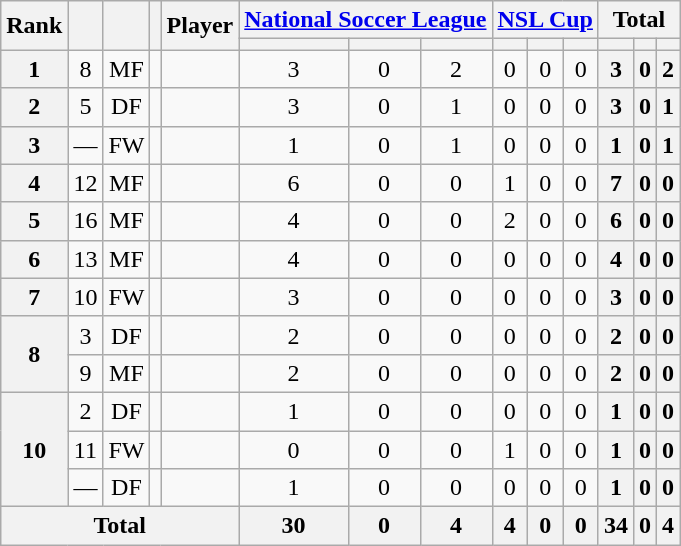<table class="wikitable sortable" style="text-align:center">
<tr>
<th rowspan="2">Rank</th>
<th rowspan="2"></th>
<th rowspan="2"></th>
<th rowspan="2"></th>
<th rowspan="2">Player</th>
<th colspan="3"><a href='#'>National Soccer League</a></th>
<th colspan="3"><a href='#'>NSL Cup</a></th>
<th colspan="3">Total</th>
</tr>
<tr>
<th></th>
<th></th>
<th></th>
<th></th>
<th></th>
<th></th>
<th></th>
<th></th>
<th></th>
</tr>
<tr>
<th>1</th>
<td>8</td>
<td>MF</td>
<td></td>
<td align="left"><br></td>
<td>3</td>
<td>0</td>
<td>2<br></td>
<td>0</td>
<td>0</td>
<td>0<br></td>
<th>3</th>
<th>0</th>
<th>2</th>
</tr>
<tr>
<th>2</th>
<td>5</td>
<td>DF</td>
<td></td>
<td align="left"><br></td>
<td>3</td>
<td>0</td>
<td>1<br></td>
<td>0</td>
<td>0</td>
<td>0<br></td>
<th>3</th>
<th>0</th>
<th>1</th>
</tr>
<tr>
<th>3</th>
<td>—</td>
<td>FW</td>
<td></td>
<td align="left"><br></td>
<td>1</td>
<td>0</td>
<td>1<br></td>
<td>0</td>
<td>0</td>
<td>0<br></td>
<th>1</th>
<th>0</th>
<th>1</th>
</tr>
<tr>
<th>4</th>
<td>12</td>
<td>MF</td>
<td></td>
<td align="left"><br></td>
<td>6</td>
<td>0</td>
<td>0<br></td>
<td>1</td>
<td>0</td>
<td>0<br></td>
<th>7</th>
<th>0</th>
<th>0</th>
</tr>
<tr>
<th>5</th>
<td>16</td>
<td>MF</td>
<td></td>
<td align="left"><br></td>
<td>4</td>
<td>0</td>
<td>0<br></td>
<td>2</td>
<td>0</td>
<td>0<br></td>
<th>6</th>
<th>0</th>
<th>0</th>
</tr>
<tr>
<th>6</th>
<td>13</td>
<td>MF</td>
<td></td>
<td align="left"><br></td>
<td>4</td>
<td>0</td>
<td>0<br></td>
<td>0</td>
<td>0</td>
<td>0<br></td>
<th>4</th>
<th>0</th>
<th>0</th>
</tr>
<tr>
<th>7</th>
<td>10</td>
<td>FW</td>
<td></td>
<td align="left"><br></td>
<td>3</td>
<td>0</td>
<td>0<br></td>
<td>0</td>
<td>0</td>
<td>0<br></td>
<th>3</th>
<th>0</th>
<th>0</th>
</tr>
<tr>
<th rowspan="2">8</th>
<td>3</td>
<td>DF</td>
<td></td>
<td align="left"><br></td>
<td>2</td>
<td>0</td>
<td>0<br></td>
<td>0</td>
<td>0</td>
<td>0<br></td>
<th>2</th>
<th>0</th>
<th>0</th>
</tr>
<tr>
<td>9</td>
<td>MF</td>
<td></td>
<td align="left"><br></td>
<td>2</td>
<td>0</td>
<td>0<br></td>
<td>0</td>
<td>0</td>
<td>0<br></td>
<th>2</th>
<th>0</th>
<th>0</th>
</tr>
<tr>
<th rowspan="3">10</th>
<td>2</td>
<td>DF</td>
<td></td>
<td align="left"><br></td>
<td>1</td>
<td>0</td>
<td>0<br></td>
<td>0</td>
<td>0</td>
<td>0<br></td>
<th>1</th>
<th>0</th>
<th>0</th>
</tr>
<tr>
<td>11</td>
<td>FW</td>
<td></td>
<td align="left"><br></td>
<td>0</td>
<td>0</td>
<td>0<br></td>
<td>1</td>
<td>0</td>
<td>0<br></td>
<th>1</th>
<th>0</th>
<th>0</th>
</tr>
<tr>
<td>—</td>
<td>DF</td>
<td></td>
<td align="left"><br></td>
<td>1</td>
<td>0</td>
<td>0<br></td>
<td>0</td>
<td>0</td>
<td>0<br></td>
<th>1</th>
<th>0</th>
<th>0</th>
</tr>
<tr>
<th colspan="5">Total<br></th>
<th>30</th>
<th>0</th>
<th>4<br></th>
<th>4</th>
<th>0</th>
<th>0<br></th>
<th>34</th>
<th>0</th>
<th>4</th>
</tr>
</table>
